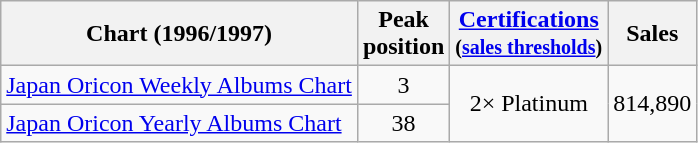<table class="wikitable sortable">
<tr>
<th>Chart (1996/1997)</th>
<th>Peak<br>position</th>
<th><a href='#'>Certifications</a><br><small>(<a href='#'>sales thresholds</a>)</small></th>
<th>Sales</th>
</tr>
<tr>
<td><a href='#'>Japan Oricon Weekly Albums Chart</a></td>
<td style="text-align:center;">3</td>
<td rowspan="2" style="text-align:center;">2× Platinum</td>
<td rowspan="2" style="text-align:center;">814,890</td>
</tr>
<tr>
<td><a href='#'>Japan Oricon Yearly Albums Chart</a></td>
<td style="text-align:center;">38</td>
</tr>
</table>
